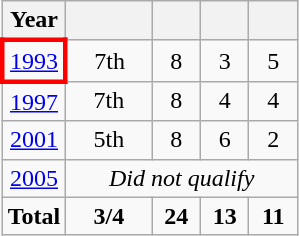<table class="wikitable" style="text-align: center;">
<tr>
<th>Year</th>
<th width="50"></th>
<th width=25></th>
<th width=25></th>
<th width=25></th>
</tr>
<tr>
<td style="border: 3px solid red"> <a href='#'>1993</a></td>
<td>7th</td>
<td>8</td>
<td>3</td>
<td>5</td>
</tr>
<tr>
<td> <a href='#'>1997</a></td>
<td>7th</td>
<td>8</td>
<td>4</td>
<td>4</td>
</tr>
<tr>
<td> <a href='#'>2001</a></td>
<td>5th</td>
<td>8</td>
<td>6</td>
<td>2</td>
</tr>
<tr>
<td> <a href='#'>2005</a></td>
<td colspan="4"><em>Did not qualify</em></td>
</tr>
<tr>
<td><strong>Total</strong></td>
<td><strong>3/4</strong></td>
<td><strong>24</strong></td>
<td><strong>13</strong></td>
<td><strong>11</strong></td>
</tr>
</table>
